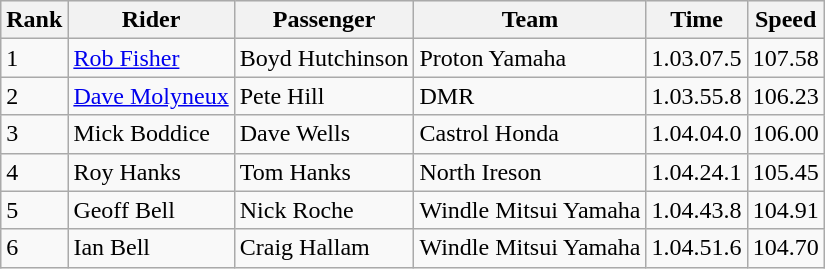<table class="wikitable">
<tr style="background:#efefef;">
<th>Rank</th>
<th>Rider</th>
<th>Passenger</th>
<th>Team</th>
<th>Time</th>
<th>Speed</th>
</tr>
<tr>
<td>1</td>
<td> <a href='#'>Rob Fisher</a></td>
<td>Boyd Hutchinson</td>
<td>Proton Yamaha</td>
<td>1.03.07.5</td>
<td>107.58</td>
</tr>
<tr>
<td>2</td>
<td> <a href='#'>Dave Molyneux</a></td>
<td>Pete Hill</td>
<td>DMR</td>
<td>1.03.55.8</td>
<td>106.23</td>
</tr>
<tr>
<td>3</td>
<td> Mick Boddice</td>
<td>Dave Wells</td>
<td>Castrol Honda</td>
<td>1.04.04.0</td>
<td>106.00</td>
</tr>
<tr>
<td>4</td>
<td> Roy Hanks</td>
<td>Tom Hanks</td>
<td>North Ireson</td>
<td>1.04.24.1</td>
<td>105.45</td>
</tr>
<tr>
<td>5</td>
<td> Geoff Bell</td>
<td>Nick Roche</td>
<td>Windle Mitsui Yamaha</td>
<td>1.04.43.8</td>
<td>104.91</td>
</tr>
<tr>
<td>6</td>
<td> Ian Bell</td>
<td>Craig Hallam</td>
<td>Windle Mitsui Yamaha</td>
<td>1.04.51.6</td>
<td>104.70</td>
</tr>
</table>
